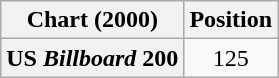<table class="wikitable plainrowheaders sortable">
<tr>
<th scope="col">Chart (2000)</th>
<th scope="col">Position</th>
</tr>
<tr>
<th scope="row">US <em>Billboard</em> 200</th>
<td style="text-align:center;">125</td>
</tr>
</table>
